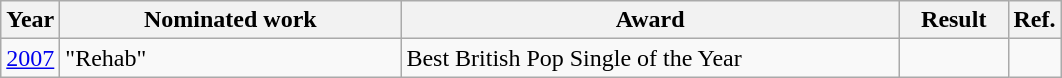<table class="wikitable">
<tr>
<th>Year</th>
<th width="220">Nominated work</th>
<th width="325">Award</th>
<th width="65">Result</th>
<th>Ref.</th>
</tr>
<tr>
<td align="center"><a href='#'>2007</a></td>
<td>"Rehab"</td>
<td>Best British Pop Single of the Year</td>
<td></td>
<td align="center"></td>
</tr>
</table>
